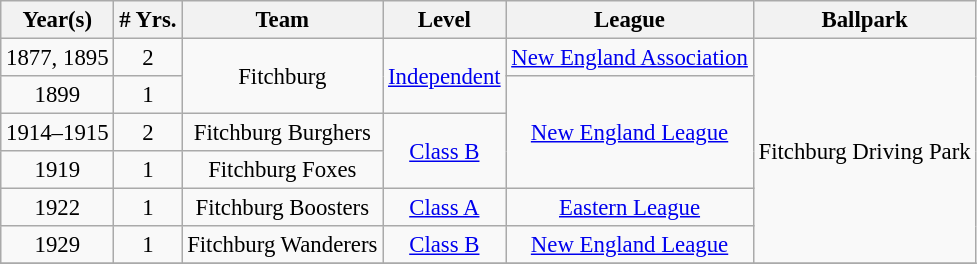<table class="wikitable" style="text-align:center; font-size: 95%;">
<tr>
<th>Year(s)</th>
<th># Yrs.</th>
<th>Team</th>
<th>Level</th>
<th>League</th>
<th>Ballpark</th>
</tr>
<tr>
<td>1877, 1895</td>
<td>2</td>
<td rowspan=2>Fitchburg</td>
<td rowspan=2><a href='#'>Independent</a></td>
<td><a href='#'>New England Association</a></td>
<td rowspan=6>Fitchburg Driving Park</td>
</tr>
<tr>
<td>1899</td>
<td>1</td>
<td rowspan=3><a href='#'>New England League</a></td>
</tr>
<tr>
<td>1914–1915</td>
<td>2</td>
<td>Fitchburg Burghers</td>
<td rowspan=2><a href='#'>Class B</a></td>
</tr>
<tr>
<td>1919</td>
<td>1</td>
<td>Fitchburg Foxes</td>
</tr>
<tr>
<td>1922</td>
<td>1</td>
<td>Fitchburg Boosters</td>
<td><a href='#'>Class A</a></td>
<td><a href='#'>Eastern League</a></td>
</tr>
<tr>
<td>1929</td>
<td>1</td>
<td>Fitchburg Wanderers</td>
<td><a href='#'>Class B</a></td>
<td><a href='#'>New England League</a></td>
</tr>
<tr>
</tr>
</table>
